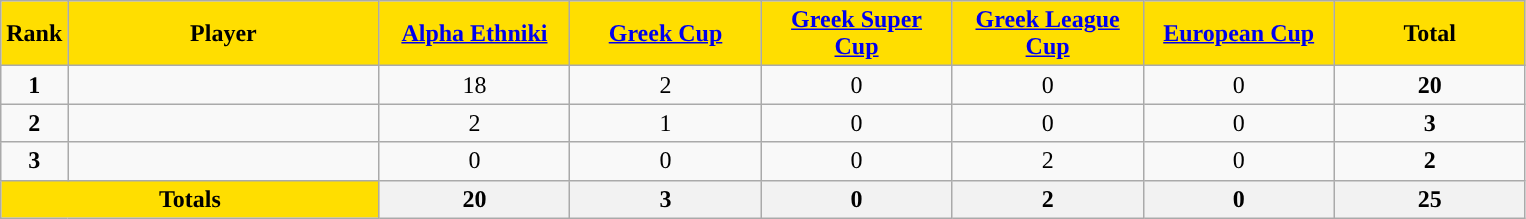<table class="wikitable sortable" style="text-align:center">
<tr>
<th style="background:#FFDE00">Rank</th>
<th width=200 style="background:#FFDE00">Player</th>
<th width=120 style="background:#FFDE00"><a href='#'>Alpha Ethniki</a></th>
<th width=120 style="background:#FFDE00"><a href='#'>Greek Cup</a></th>
<th width=120 style="background:#FFDE00"><a href='#'>Greek Super Cup</a></th>
<th width=120 style="background:#FFDE00"><a href='#'>Greek League Cup</a></th>
<th width=120 style="background:#FFDE00"><a href='#'>European Cup</a></th>
<th width=120 style="background:#FFDE00">Total</th>
</tr>
<tr>
<td><strong>1</strong></td>
<td align=left></td>
<td>18</td>
<td>2</td>
<td>0</td>
<td>0</td>
<td>0</td>
<td><strong>20</strong></td>
</tr>
<tr>
<td><strong>2</strong></td>
<td align=left></td>
<td>2</td>
<td>1</td>
<td>0</td>
<td>0</td>
<td>0</td>
<td><strong>3</strong></td>
</tr>
<tr>
<td><strong>3</strong></td>
<td align=left></td>
<td>0</td>
<td>0</td>
<td>0</td>
<td>2</td>
<td>0</td>
<td><strong>2</strong></td>
</tr>
<tr class="sortbottom">
<th colspan=2 style="background:#FFDE00"><strong>Totals</strong></th>
<th><strong>20</strong></th>
<th><strong> 3</strong></th>
<th><strong> 0</strong></th>
<th><strong> 2</strong></th>
<th><strong> 0</strong></th>
<th><strong>25</strong></th>
</tr>
</table>
